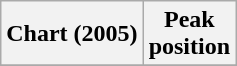<table class="wikitable plainrowheaders" style="text-align:center">
<tr>
<th>Chart (2005)</th>
<th>Peak<br>position</th>
</tr>
<tr>
</tr>
</table>
